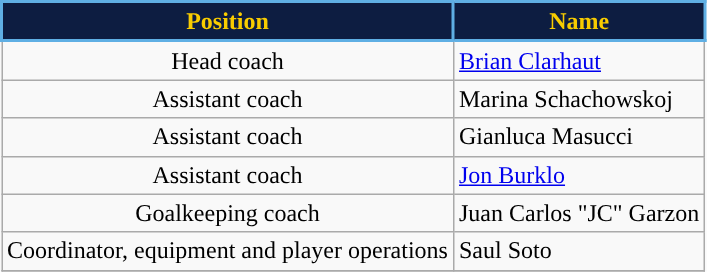<table class="wikitable" style="text-align:center;">
<tr>
<th style="background:#0D1D41; color:#F8CC00; border:2px solid #5FAFE4;">Position</th>
<th style="background:#0D1D41; color:#F8CC00; border:2px solid #5FAFE4;">Name</th>
</tr>
<tr>
<td>Head coach</td>
<td align=left> <a href='#'>Brian Clarhaut</a></td>
</tr>
<tr>
<td>Assistant coach</td>
<td align=left> Marina Schachowskoj</td>
</tr>
<tr>
<td>Assistant coach</td>
<td align=left> Gianluca Masucci</td>
</tr>
<tr>
<td>Assistant coach</td>
<td align=left> <a href='#'>Jon Burklo</a></td>
</tr>
<tr>
<td>Goalkeeping coach</td>
<td align=left> Juan Carlos "JC" Garzon</td>
</tr>
<tr>
<td>Coordinator, equipment and player operations</td>
<td align=left> Saul Soto</td>
</tr>
<tr>
</tr>
</table>
